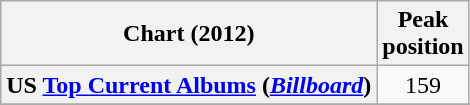<table class="wikitable plainrowheaders" style="text-align:center">
<tr>
<th scope="col">Chart (2012)</th>
<th scope="col">Peak<br>position</th>
</tr>
<tr>
<th scope="row">US <a href='#'>Top Current Albums</a> (<em><a href='#'>Billboard</a></em>)</th>
<td>159</td>
</tr>
<tr>
</tr>
</table>
